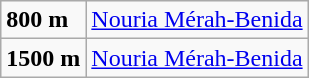<table class="wikitable">
<tr>
<td><strong>800 m</strong></td>
<td><a href='#'>Nouria Mérah-Benida</a></td>
</tr>
<tr>
<td><strong>1500 m</strong></td>
<td><a href='#'>Nouria Mérah-Benida</a></td>
</tr>
</table>
